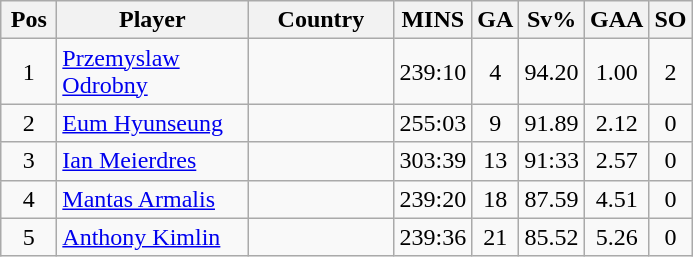<table class="wikitable sortable" style="text-align: center;">
<tr>
<th width=30>Pos</th>
<th width=120>Player</th>
<th width=90>Country</th>
<th width=20>MINS</th>
<th width=20>GA</th>
<th width=20>Sv%</th>
<th width=20>GAA</th>
<th width=20>SO</th>
</tr>
<tr>
<td>1</td>
<td align=left><a href='#'>Przemyslaw Odrobny</a></td>
<td align=left></td>
<td>239:10</td>
<td>4</td>
<td>94.20</td>
<td>1.00</td>
<td>2</td>
</tr>
<tr>
<td>2</td>
<td align=left><a href='#'>Eum Hyunseung</a></td>
<td align=left></td>
<td>255:03</td>
<td>9</td>
<td>91.89</td>
<td>2.12</td>
<td>0</td>
</tr>
<tr>
<td>3</td>
<td align=left><a href='#'>Ian Meierdres</a></td>
<td align=left></td>
<td>303:39</td>
<td>13</td>
<td>91:33</td>
<td>2.57</td>
<td>0</td>
</tr>
<tr>
<td>4</td>
<td align=left><a href='#'>Mantas Armalis</a></td>
<td align=left></td>
<td>239:20</td>
<td>18</td>
<td>87.59</td>
<td>4.51</td>
<td>0</td>
</tr>
<tr>
<td>5</td>
<td align=left><a href='#'>Anthony Kimlin</a></td>
<td align=left></td>
<td>239:36</td>
<td>21</td>
<td>85.52</td>
<td>5.26</td>
<td>0</td>
</tr>
</table>
